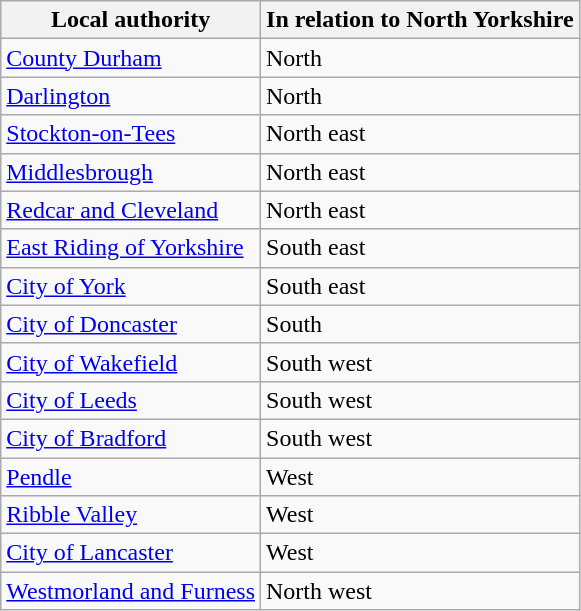<table class="wikitable sortable">
<tr>
<th>Local authority</th>
<th>In relation to North Yorkshire</th>
</tr>
<tr>
<td><a href='#'>County Durham</a></td>
<td>North</td>
</tr>
<tr>
<td><a href='#'>Darlington</a></td>
<td>North</td>
</tr>
<tr>
<td><a href='#'>Stockton-on-Tees</a></td>
<td>North east</td>
</tr>
<tr>
<td><a href='#'>Middlesbrough</a></td>
<td>North east</td>
</tr>
<tr>
<td><a href='#'>Redcar and Cleveland</a></td>
<td>North east</td>
</tr>
<tr>
<td><a href='#'>East Riding of Yorkshire</a></td>
<td>South east</td>
</tr>
<tr>
<td><a href='#'>City of York</a></td>
<td>South east</td>
</tr>
<tr>
<td><a href='#'>City of Doncaster</a></td>
<td>South</td>
</tr>
<tr>
<td><a href='#'>City of Wakefield</a></td>
<td>South west</td>
</tr>
<tr>
<td><a href='#'>City of Leeds</a></td>
<td>South west</td>
</tr>
<tr>
<td><a href='#'>City of Bradford</a></td>
<td>South west</td>
</tr>
<tr>
<td><a href='#'>Pendle</a></td>
<td>West</td>
</tr>
<tr>
<td><a href='#'>Ribble Valley</a></td>
<td>West</td>
</tr>
<tr>
<td><a href='#'>City of Lancaster</a></td>
<td>West</td>
</tr>
<tr>
<td><a href='#'>Westmorland and Furness</a></td>
<td>North west</td>
</tr>
</table>
